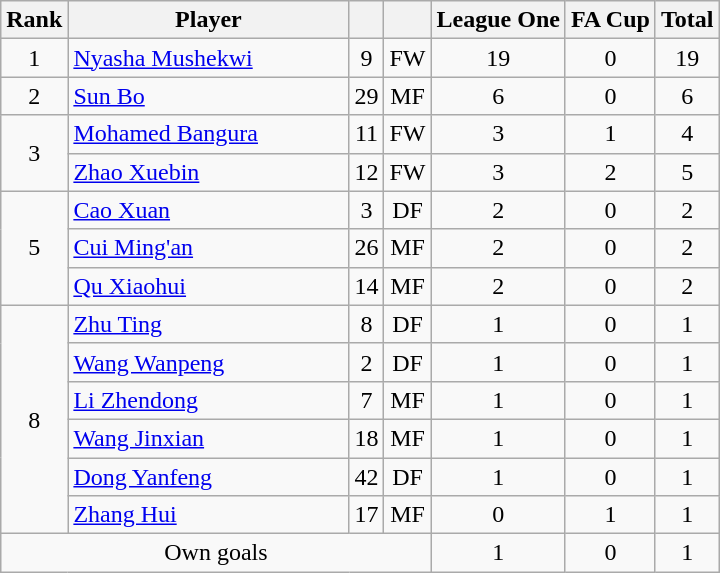<table class="wikitable">
<tr>
<th>Rank</th>
<th style="width:180px;">Player</th>
<th></th>
<th></th>
<th>League One</th>
<th>FA Cup</th>
<th>Total</th>
</tr>
<tr>
<td align=center>1</td>
<td> <a href='#'>Nyasha Mushekwi</a></td>
<td align=center>9</td>
<td align=center>FW</td>
<td align=center>19</td>
<td align=center>0</td>
<td align="center">19</td>
</tr>
<tr>
<td align=center>2</td>
<td> <a href='#'>Sun Bo</a></td>
<td align=center>29</td>
<td align=center>MF</td>
<td align=center>6</td>
<td align=center>0</td>
<td align="center">6</td>
</tr>
<tr>
<td rowspan="2" align="center">3</td>
<td> <a href='#'>Mohamed Bangura</a></td>
<td align=center>11</td>
<td align=center>FW</td>
<td align=center>3</td>
<td align=center>1</td>
<td align="center">4</td>
</tr>
<tr>
<td> <a href='#'>Zhao Xuebin</a></td>
<td align="center">12</td>
<td align="center">FW</td>
<td align="center">3</td>
<td align="center">2</td>
<td align="center">5</td>
</tr>
<tr>
<td align=center rowspan=3>5</td>
<td> <a href='#'>Cao Xuan</a></td>
<td align=center>3</td>
<td align=center>DF</td>
<td align=center>2</td>
<td align=center>0</td>
<td align="center">2</td>
</tr>
<tr>
<td> <a href='#'>Cui Ming'an</a></td>
<td align=center>26</td>
<td align=center>MF</td>
<td align=center>2</td>
<td align=center>0</td>
<td align="center">2</td>
</tr>
<tr>
<td> <a href='#'>Qu Xiaohui</a></td>
<td align=center>14</td>
<td align=center>MF</td>
<td align=center>2</td>
<td align=center>0</td>
<td align="center">2</td>
</tr>
<tr>
<td align=center rowspan="6">8</td>
<td> <a href='#'>Zhu Ting</a></td>
<td align=center>8</td>
<td align=center>DF</td>
<td align=center>1</td>
<td align=center>0</td>
<td align=center>1</td>
</tr>
<tr>
<td> <a href='#'>Wang Wanpeng</a></td>
<td align=center>2</td>
<td align=center>DF</td>
<td align=center>1</td>
<td align=center>0</td>
<td align=center>1</td>
</tr>
<tr>
<td> <a href='#'>Li Zhendong</a></td>
<td align=center>7</td>
<td align=center>MF</td>
<td align=center>1</td>
<td align=center>0</td>
<td align=center>1</td>
</tr>
<tr>
<td> <a href='#'>Wang Jinxian</a></td>
<td align=center>18</td>
<td align=center>MF</td>
<td align=center>1</td>
<td align=center>0</td>
<td align=center>1</td>
</tr>
<tr>
<td> <a href='#'>Dong Yanfeng</a></td>
<td align=center>42</td>
<td align=center>DF</td>
<td align=center>1</td>
<td align=center>0</td>
<td align=center>1</td>
</tr>
<tr>
<td> <a href='#'>Zhang Hui</a></td>
<td align=center>17</td>
<td align=center>MF</td>
<td align=center>0</td>
<td align=center>1</td>
<td align=center>1</td>
</tr>
<tr>
<td colspan="4" align="center">Own goals</td>
<td align="center">1</td>
<td align="center">0</td>
<td align="center">1</td>
</tr>
</table>
